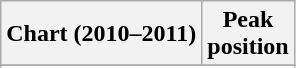<table class="wikitable sortable plainrowheaders" style="text-align:center">
<tr>
<th scope="col">Chart (2010–2011)</th>
<th scope="col">Peak<br>position</th>
</tr>
<tr>
</tr>
<tr>
</tr>
<tr>
</tr>
<tr>
</tr>
<tr>
</tr>
<tr>
</tr>
</table>
